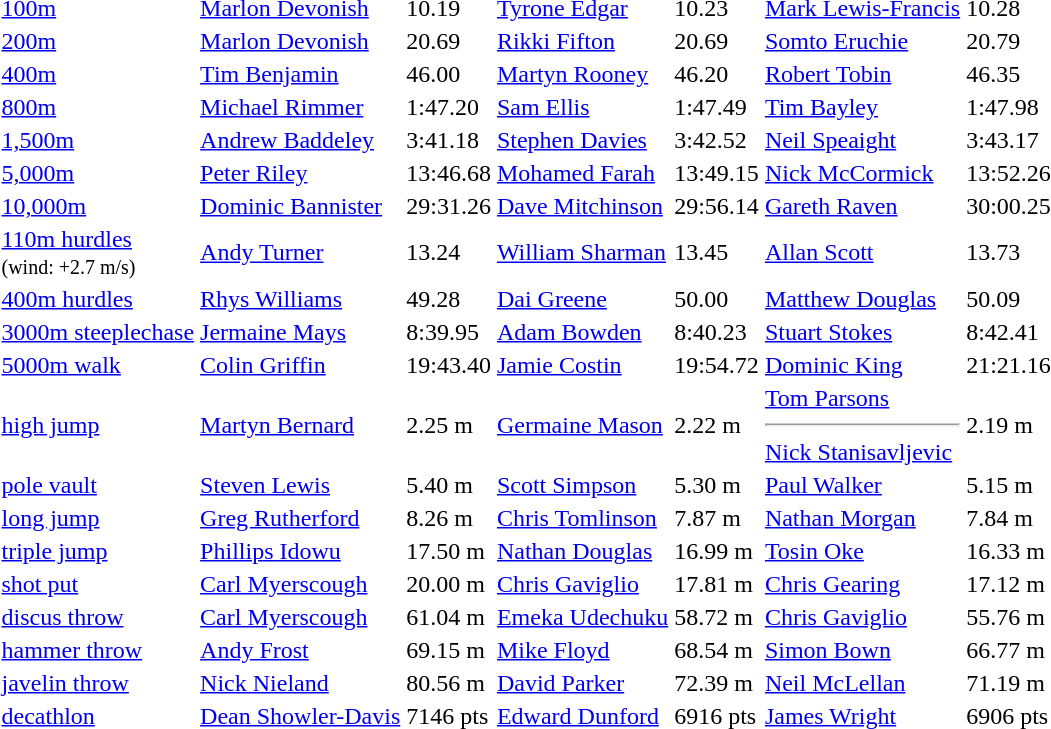<table>
<tr>
<td><a href='#'>100m</a></td>
<td><a href='#'>Marlon Devonish</a></td>
<td>10.19</td>
<td><a href='#'>Tyrone Edgar</a></td>
<td>10.23</td>
<td><a href='#'>Mark Lewis-Francis</a></td>
<td>10.28</td>
</tr>
<tr>
<td><a href='#'>200m</a></td>
<td><a href='#'>Marlon Devonish</a></td>
<td>20.69</td>
<td><a href='#'>Rikki Fifton</a></td>
<td>20.69</td>
<td><a href='#'>Somto Eruchie</a></td>
<td>20.79</td>
</tr>
<tr>
<td><a href='#'>400m</a></td>
<td> <a href='#'>Tim Benjamin</a></td>
<td>46.00</td>
<td><a href='#'>Martyn Rooney</a></td>
<td>46.20</td>
<td><a href='#'>Robert Tobin</a></td>
<td>46.35</td>
</tr>
<tr>
<td><a href='#'>800m</a></td>
<td><a href='#'>Michael Rimmer</a></td>
<td>1:47.20</td>
<td><a href='#'>Sam Ellis</a></td>
<td>1:47.49</td>
<td><a href='#'>Tim Bayley</a></td>
<td>1:47.98</td>
</tr>
<tr>
<td><a href='#'>1,500m</a></td>
<td><a href='#'>Andrew Baddeley</a></td>
<td>3:41.18</td>
<td><a href='#'>Stephen Davies</a></td>
<td>3:42.52</td>
<td><a href='#'>Neil Speaight</a></td>
<td>3:43.17</td>
</tr>
<tr>
<td><a href='#'>5,000m</a></td>
<td><a href='#'>Peter Riley</a></td>
<td>13:46.68</td>
<td><a href='#'>Mohamed Farah</a></td>
<td>13:49.15</td>
<td><a href='#'>Nick McCormick</a></td>
<td>13:52.26</td>
</tr>
<tr>
<td><a href='#'>10,000m</a></td>
<td><a href='#'>Dominic Bannister</a></td>
<td>29:31.26</td>
<td><a href='#'>Dave Mitchinson</a></td>
<td>29:56.14</td>
<td><a href='#'>Gareth Raven</a></td>
<td>30:00.25</td>
</tr>
<tr>
<td><a href='#'>110m hurdles</a><br><small>(wind: +2.7 m/s)</small></td>
<td><a href='#'>Andy Turner</a></td>
<td>13.24 </td>
<td><a href='#'>William Sharman</a></td>
<td>13.45 </td>
<td> <a href='#'>Allan Scott</a></td>
<td>13.73 </td>
</tr>
<tr>
<td><a href='#'>400m hurdles</a></td>
<td> <a href='#'>Rhys Williams</a></td>
<td>49.28</td>
<td> <a href='#'>Dai Greene</a></td>
<td>50.00</td>
<td><a href='#'>Matthew Douglas</a></td>
<td>50.09</td>
</tr>
<tr>
<td><a href='#'>3000m steeplechase</a></td>
<td><a href='#'>Jermaine Mays</a></td>
<td>8:39.95</td>
<td><a href='#'>Adam Bowden</a></td>
<td>8:40.23</td>
<td><a href='#'>Stuart Stokes</a></td>
<td>8:42.41</td>
</tr>
<tr>
<td><a href='#'>5000m walk</a></td>
<td> <a href='#'>Colin Griffin</a></td>
<td>19:43.40</td>
<td> <a href='#'>Jamie Costin</a></td>
<td>19:54.72</td>
<td><a href='#'>Dominic King</a></td>
<td>21:21.16</td>
</tr>
<tr>
<td><a href='#'>high jump</a></td>
<td><a href='#'>Martyn Bernard</a></td>
<td>2.25 m</td>
<td><a href='#'>Germaine Mason</a></td>
<td>2.22 m</td>
<td><a href='#'>Tom Parsons</a><hr><a href='#'>Nick Stanisavljevic</a></td>
<td>2.19 m</td>
</tr>
<tr>
<td><a href='#'>pole vault</a></td>
<td><a href='#'>Steven Lewis</a></td>
<td>5.40 m</td>
<td><a href='#'>Scott Simpson</a></td>
<td>5.30 m</td>
<td><a href='#'>Paul Walker</a></td>
<td>5.15 m</td>
</tr>
<tr>
<td><a href='#'>long jump</a></td>
<td><a href='#'>Greg Rutherford</a></td>
<td>8.26 m</td>
<td><a href='#'>Chris Tomlinson</a></td>
<td>7.87 m</td>
<td><a href='#'>Nathan Morgan</a></td>
<td>7.84 m</td>
</tr>
<tr>
<td><a href='#'>triple jump</a></td>
<td><a href='#'>Phillips Idowu</a></td>
<td>17.50 m</td>
<td><a href='#'>Nathan Douglas</a></td>
<td>16.99 m</td>
<td><a href='#'>Tosin Oke</a></td>
<td>16.33 m</td>
</tr>
<tr>
<td><a href='#'>shot put</a></td>
<td><a href='#'>Carl Myerscough</a></td>
<td>20.00 m</td>
<td> <a href='#'>Chris Gaviglio</a></td>
<td>17.81 m</td>
<td><a href='#'>Chris Gearing</a></td>
<td>17.12 m</td>
</tr>
<tr>
<td><a href='#'>discus throw</a></td>
<td><a href='#'>Carl Myerscough</a></td>
<td>61.04 m</td>
<td><a href='#'>Emeka Udechuku</a></td>
<td>58.72 m</td>
<td> <a href='#'>Chris Gaviglio</a></td>
<td>55.76 m</td>
</tr>
<tr>
<td><a href='#'>hammer throw</a></td>
<td><a href='#'>Andy Frost</a></td>
<td>69.15 m</td>
<td><a href='#'>Mike Floyd</a></td>
<td>68.54 m</td>
<td><a href='#'>Simon Bown</a></td>
<td>66.77 m</td>
</tr>
<tr>
<td><a href='#'>javelin throw</a></td>
<td><a href='#'>Nick Nieland</a></td>
<td>80.56 m</td>
<td><a href='#'>David Parker</a></td>
<td>72.39 m</td>
<td><a href='#'>Neil McLellan</a></td>
<td>71.19 m</td>
</tr>
<tr>
<td><a href='#'>decathlon</a></td>
<td><a href='#'>Dean Showler-Davis</a></td>
<td>7146 pts</td>
<td><a href='#'>Edward Dunford</a></td>
<td>6916 pts</td>
<td><a href='#'>James Wright</a></td>
<td>6906 pts</td>
</tr>
</table>
